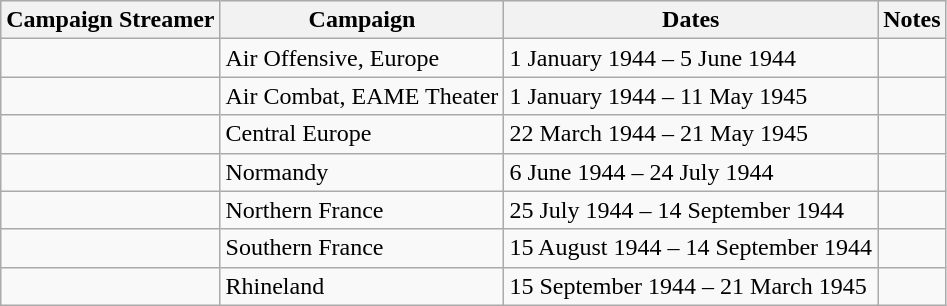<table class="wikitable">
<tr style="background:#efefef;">
<th>Campaign Streamer</th>
<th>Campaign</th>
<th>Dates</th>
<th>Notes</th>
</tr>
<tr>
<td></td>
<td>Air Offensive, Europe</td>
<td>1 January 1944 – 5 June 1944</td>
<td></td>
</tr>
<tr>
<td></td>
<td>Air Combat, EAME Theater</td>
<td>1 January 1944 – 11 May 1945</td>
<td></td>
</tr>
<tr>
<td></td>
<td>Central Europe</td>
<td>22 March 1944 – 21 May 1945</td>
<td></td>
</tr>
<tr>
<td></td>
<td>Normandy</td>
<td>6 June 1944 – 24 July 1944</td>
<td></td>
</tr>
<tr>
<td></td>
<td>Northern France</td>
<td>25 July 1944 – 14 September 1944</td>
<td></td>
</tr>
<tr>
<td></td>
<td>Southern France</td>
<td>15 August 1944 – 14 September 1944</td>
<td></td>
</tr>
<tr>
<td></td>
<td>Rhineland</td>
<td>15 September 1944 – 21 March 1945</td>
<td></td>
</tr>
</table>
